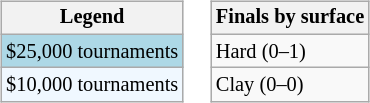<table>
<tr valign=top>
<td><br><table class=wikitable style="font-size:85%">
<tr>
<th>Legend</th>
</tr>
<tr style="background:lightblue;">
<td>$25,000 tournaments</td>
</tr>
<tr style="background:#f0f8ff;">
<td>$10,000 tournaments</td>
</tr>
</table>
</td>
<td><br><table class=wikitable style="font-size:85%">
<tr>
<th>Finals by surface</th>
</tr>
<tr>
<td>Hard (0–1)</td>
</tr>
<tr>
<td>Clay (0–0)</td>
</tr>
</table>
</td>
</tr>
</table>
